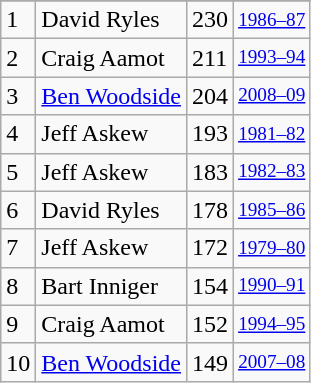<table class="wikitable">
<tr>
</tr>
<tr>
<td>1</td>
<td>David Ryles</td>
<td>230</td>
<td style="font-size:80%;"><a href='#'>1986–87</a></td>
</tr>
<tr>
<td>2</td>
<td>Craig Aamot</td>
<td>211</td>
<td style="font-size:80%;"><a href='#'>1993–94</a></td>
</tr>
<tr>
<td>3</td>
<td><a href='#'>Ben Woodside</a></td>
<td>204</td>
<td style="font-size:80%;"><a href='#'>2008–09</a></td>
</tr>
<tr>
<td>4</td>
<td>Jeff Askew</td>
<td>193</td>
<td style="font-size:80%;"><a href='#'>1981–82</a></td>
</tr>
<tr>
<td>5</td>
<td>Jeff Askew</td>
<td>183</td>
<td style="font-size:80%;"><a href='#'>1982–83</a></td>
</tr>
<tr>
<td>6</td>
<td>David Ryles</td>
<td>178</td>
<td style="font-size:80%;"><a href='#'>1985–86</a></td>
</tr>
<tr>
<td>7</td>
<td>Jeff Askew</td>
<td>172</td>
<td style="font-size:80%;"><a href='#'>1979–80</a></td>
</tr>
<tr>
<td>8</td>
<td>Bart Inniger</td>
<td>154</td>
<td style="font-size:80%;"><a href='#'>1990–91</a></td>
</tr>
<tr>
<td>9</td>
<td>Craig Aamot</td>
<td>152</td>
<td style="font-size:80%;"><a href='#'>1994–95</a></td>
</tr>
<tr>
<td>10</td>
<td><a href='#'>Ben Woodside</a></td>
<td>149</td>
<td style="font-size:80%;"><a href='#'>2007–08</a></td>
</tr>
</table>
